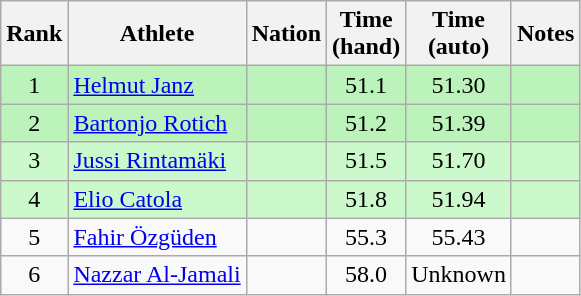<table class="wikitable sortable" style="text-align:center">
<tr>
<th>Rank</th>
<th>Athlete</th>
<th>Nation</th>
<th>Time<br>(hand)</th>
<th>Time<br>(auto)</th>
<th>Notes</th>
</tr>
<tr bgcolor=bbf3bb>
<td>1</td>
<td align=left><a href='#'>Helmut Janz</a></td>
<td align=left></td>
<td>51.1</td>
<td>51.30</td>
<td></td>
</tr>
<tr bgcolor=bbf3bb>
<td>2</td>
<td align=left><a href='#'>Bartonjo Rotich</a></td>
<td align=left></td>
<td>51.2</td>
<td>51.39</td>
<td></td>
</tr>
<tr bgcolor=ccf9cc>
<td>3</td>
<td align=left><a href='#'>Jussi Rintamäki</a></td>
<td align=left></td>
<td>51.5</td>
<td>51.70</td>
<td></td>
</tr>
<tr bgcolor=ccf9cc>
<td>4</td>
<td align=left><a href='#'>Elio Catola</a></td>
<td align=left></td>
<td>51.8</td>
<td>51.94</td>
<td></td>
</tr>
<tr>
<td>5</td>
<td align=left><a href='#'>Fahir Özgüden</a></td>
<td align=left></td>
<td>55.3</td>
<td>55.43</td>
<td></td>
</tr>
<tr>
<td>6</td>
<td align=left><a href='#'>Nazzar Al-Jamali</a></td>
<td align=left></td>
<td>58.0</td>
<td data-sort-value=58.00>Unknown</td>
<td></td>
</tr>
</table>
